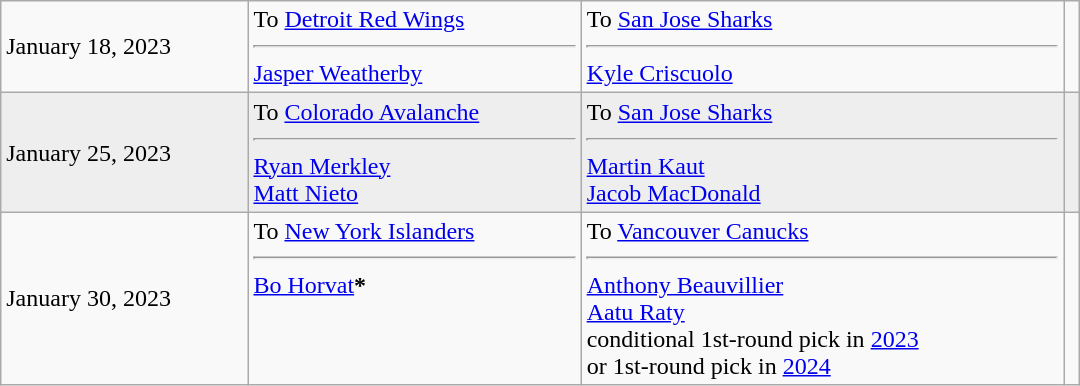<table cellspacing=0 class="wikitable" style="border:1px solid #999999; width:720px;">
<tr>
<td>January 18, 2023</td>
<td valign="top">To <a href='#'>Detroit Red Wings</a><hr><a href='#'>Jasper Weatherby</a></td>
<td valign="top">To <a href='#'>San Jose Sharks</a><hr><a href='#'>Kyle Criscuolo</a></td>
<td></td>
</tr>
<tr bgcolor="eeeeee">
<td>January 25, 2023</td>
<td>To <a href='#'>Colorado Avalanche</a><hr><a href='#'>Ryan Merkley</a><br><a href='#'>Matt Nieto</a></td>
<td>To <a href='#'>San Jose Sharks</a><hr><a href='#'>Martin Kaut</a><br><a href='#'>Jacob MacDonald</a></td>
<td></td>
</tr>
<tr>
<td>January 30, 2023</td>
<td valign="top">To <a href='#'>New York Islanders</a><hr><a href='#'>Bo Horvat</a><span><strong>*</strong></span></td>
<td valign="top">To <a href='#'>Vancouver Canucks</a><hr><a href='#'>Anthony Beauvillier</a><br><a href='#'>Aatu Raty</a><br><span>conditional</span> 1st-round pick in <a href='#'>2023</a><br>or  1st-round pick in <a href='#'>2024</a></td>
<td></td>
</tr>
</table>
